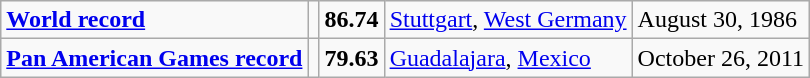<table class="wikitable">
<tr>
<td><strong><a href='#'>World record</a></strong></td>
<td></td>
<td><strong>86.74</strong></td>
<td><a href='#'>Stuttgart</a>, <a href='#'>West Germany</a></td>
<td>August 30, 1986</td>
</tr>
<tr>
<td><strong><a href='#'>Pan American Games record</a></strong></td>
<td></td>
<td><strong>79.63</strong></td>
<td><a href='#'>Guadalajara</a>, <a href='#'>Mexico</a></td>
<td>October 26, 2011</td>
</tr>
</table>
